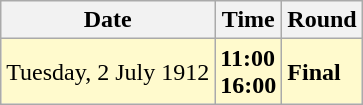<table class="wikitable">
<tr>
<th>Date</th>
<th>Time</th>
<th>Round</th>
</tr>
<tr style=background:lemonchiffon>
<td>Tuesday, 2 July 1912</td>
<td><strong>11:00</strong><br><strong>16:00</strong></td>
<td><strong>Final</strong></td>
</tr>
</table>
